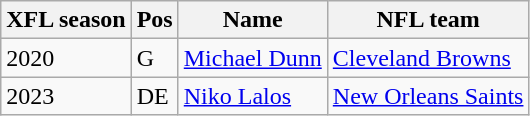<table class="wikitable">
<tr>
<th>XFL season</th>
<th>Pos</th>
<th>Name</th>
<th>NFL team</th>
</tr>
<tr>
<td>2020</td>
<td>G</td>
<td><a href='#'>Michael Dunn</a></td>
<td><a href='#'>Cleveland Browns</a></td>
</tr>
<tr>
<td>2023</td>
<td>DE</td>
<td><a href='#'>Niko Lalos</a></td>
<td><a href='#'>New Orleans Saints</a></td>
</tr>
</table>
